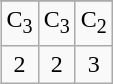<table class=wikitable align=right>
<tr valign=top>
</tr>
<tr align=center>
<td>C<sub>3</sub><br></td>
<td>C<sub>3</sub><br></td>
<td>C<sub>2</sub><br></td>
</tr>
<tr align=center>
<td>2</td>
<td>2</td>
<td>3</td>
</tr>
</table>
